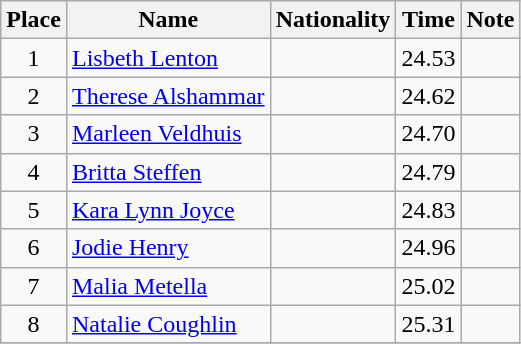<table class="wikitable" style="text-align:center">
<tr>
<th>Place</th>
<th>Name</th>
<th>Nationality</th>
<th>Time</th>
<th>Note</th>
</tr>
<tr>
<td>1</td>
<td align=left><a href='#'>Lisbeth Lenton</a></td>
<td align=left></td>
<td>24.53</td>
<td></td>
</tr>
<tr>
<td>2</td>
<td align=left><a href='#'>Therese Alshammar</a></td>
<td align=left></td>
<td>24.62</td>
<td></td>
</tr>
<tr>
<td>3</td>
<td align=left><a href='#'>Marleen Veldhuis</a></td>
<td align=left></td>
<td>24.70</td>
<td></td>
</tr>
<tr>
<td>4</td>
<td align=left><a href='#'>Britta Steffen</a></td>
<td align=left></td>
<td>24.79</td>
<td></td>
</tr>
<tr>
<td>5</td>
<td align=left><a href='#'>Kara Lynn Joyce</a></td>
<td align=left></td>
<td>24.83</td>
<td></td>
</tr>
<tr>
<td>6</td>
<td align=left><a href='#'>Jodie Henry</a></td>
<td align=left></td>
<td>24.96</td>
<td></td>
</tr>
<tr>
<td>7</td>
<td align=left><a href='#'>Malia Metella</a></td>
<td align=left></td>
<td>25.02</td>
<td></td>
</tr>
<tr>
<td>8</td>
<td align=left><a href='#'>Natalie Coughlin</a></td>
<td align=left></td>
<td>25.31</td>
<td></td>
</tr>
<tr>
</tr>
</table>
